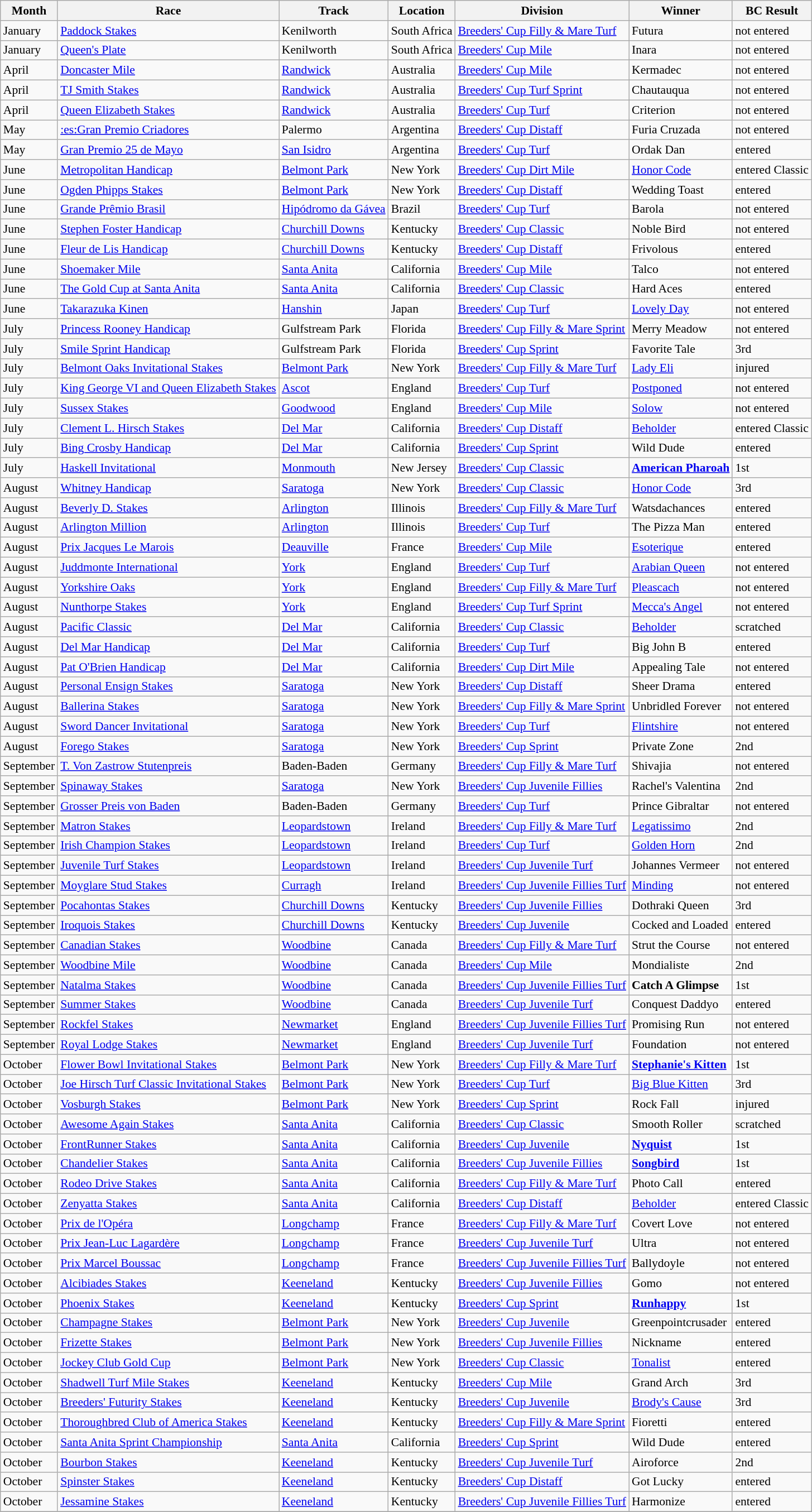<table class="wikitable sortable" style="font-size:90%">
<tr>
<th>Month</th>
<th>Race</th>
<th>Track</th>
<th>Location</th>
<th>Division</th>
<th>Winner</th>
<th>BC Result</th>
</tr>
<tr>
<td>January</td>
<td><a href='#'>Paddock Stakes</a></td>
<td>Kenilworth</td>
<td>South Africa</td>
<td><a href='#'>Breeders' Cup Filly & Mare Turf</a></td>
<td>Futura</td>
<td>not entered</td>
</tr>
<tr>
<td>January</td>
<td><a href='#'>Queen's Plate</a></td>
<td>Kenilworth</td>
<td>South Africa</td>
<td><a href='#'>Breeders' Cup Mile</a></td>
<td>Inara</td>
<td>not entered</td>
</tr>
<tr>
<td>April</td>
<td><a href='#'>Doncaster Mile</a></td>
<td><a href='#'>Randwick</a></td>
<td>Australia</td>
<td><a href='#'>Breeders' Cup Mile</a></td>
<td>Kermadec</td>
<td>not entered</td>
</tr>
<tr>
<td>April</td>
<td><a href='#'>TJ Smith Stakes</a></td>
<td><a href='#'>Randwick</a></td>
<td>Australia</td>
<td><a href='#'>Breeders' Cup Turf Sprint</a></td>
<td>Chautauqua</td>
<td>not entered</td>
</tr>
<tr>
<td>April</td>
<td><a href='#'>Queen Elizabeth Stakes</a></td>
<td><a href='#'>Randwick</a></td>
<td>Australia</td>
<td><a href='#'>Breeders' Cup Turf</a></td>
<td>Criterion</td>
<td>not entered</td>
</tr>
<tr>
<td>May</td>
<td><a href='#'>:es:Gran Premio Criadores</a></td>
<td>Palermo</td>
<td>Argentina</td>
<td><a href='#'>Breeders' Cup Distaff</a></td>
<td>Furia Cruzada</td>
<td>not entered</td>
</tr>
<tr>
<td>May</td>
<td><a href='#'>Gran Premio 25 de Mayo</a></td>
<td><a href='#'>San Isidro</a></td>
<td>Argentina</td>
<td><a href='#'>Breeders' Cup Turf</a></td>
<td>Ordak Dan</td>
<td>entered</td>
</tr>
<tr>
<td>June</td>
<td><a href='#'>Metropolitan Handicap</a></td>
<td><a href='#'>Belmont Park</a></td>
<td>New York</td>
<td><a href='#'>Breeders' Cup Dirt Mile</a></td>
<td><a href='#'>Honor Code</a></td>
<td>entered Classic</td>
</tr>
<tr>
<td>June</td>
<td><a href='#'>Ogden Phipps Stakes</a></td>
<td><a href='#'>Belmont Park</a></td>
<td>New York</td>
<td><a href='#'>Breeders' Cup Distaff</a></td>
<td>Wedding Toast</td>
<td>entered</td>
</tr>
<tr>
<td>June</td>
<td><a href='#'>Grande Prêmio Brasil</a></td>
<td><a href='#'>Hipódromo da Gávea</a></td>
<td>Brazil</td>
<td><a href='#'>Breeders' Cup Turf</a></td>
<td>Barola</td>
<td>not entered</td>
</tr>
<tr>
<td>June</td>
<td><a href='#'>Stephen Foster Handicap</a></td>
<td><a href='#'>Churchill Downs</a></td>
<td>Kentucky</td>
<td><a href='#'>Breeders' Cup Classic</a></td>
<td>Noble Bird</td>
<td>not entered</td>
</tr>
<tr>
<td>June</td>
<td><a href='#'>Fleur de Lis Handicap</a></td>
<td><a href='#'>Churchill Downs</a></td>
<td>Kentucky</td>
<td><a href='#'>Breeders' Cup Distaff</a></td>
<td>Frivolous</td>
<td>entered</td>
</tr>
<tr>
<td>June</td>
<td><a href='#'>Shoemaker Mile</a></td>
<td><a href='#'>Santa Anita</a></td>
<td>California</td>
<td><a href='#'>Breeders' Cup Mile</a></td>
<td>Talco</td>
<td>not entered</td>
</tr>
<tr>
<td>June</td>
<td><a href='#'>The Gold Cup at Santa Anita</a></td>
<td><a href='#'>Santa Anita</a></td>
<td>California</td>
<td><a href='#'>Breeders' Cup Classic</a></td>
<td>Hard Aces</td>
<td>entered</td>
</tr>
<tr>
<td>June</td>
<td><a href='#'>Takarazuka Kinen</a></td>
<td><a href='#'>Hanshin</a></td>
<td>Japan</td>
<td><a href='#'>Breeders' Cup Turf</a></td>
<td><a href='#'>Lovely Day</a></td>
<td>not entered</td>
</tr>
<tr>
<td>July</td>
<td><a href='#'>Princess Rooney Handicap</a></td>
<td>Gulfstream Park</td>
<td>Florida</td>
<td><a href='#'>Breeders' Cup Filly & Mare Sprint</a></td>
<td>Merry Meadow</td>
<td>not entered</td>
</tr>
<tr>
<td>July</td>
<td><a href='#'>Smile Sprint Handicap</a></td>
<td>Gulfstream Park</td>
<td>Florida</td>
<td><a href='#'>Breeders' Cup Sprint</a></td>
<td>Favorite Tale</td>
<td>3rd</td>
</tr>
<tr>
<td>July</td>
<td><a href='#'>Belmont Oaks Invitational Stakes</a></td>
<td><a href='#'>Belmont Park</a></td>
<td>New York</td>
<td><a href='#'>Breeders' Cup Filly & Mare Turf</a></td>
<td><a href='#'>Lady Eli</a></td>
<td>injured</td>
</tr>
<tr>
<td>July</td>
<td><a href='#'>King George VI and Queen Elizabeth Stakes</a></td>
<td><a href='#'>Ascot</a></td>
<td>England</td>
<td><a href='#'>Breeders' Cup Turf</a></td>
<td><a href='#'>Postponed</a></td>
<td>not entered</td>
</tr>
<tr>
<td>July</td>
<td><a href='#'>Sussex Stakes</a></td>
<td><a href='#'>Goodwood</a></td>
<td>England</td>
<td><a href='#'>Breeders' Cup Mile</a></td>
<td><a href='#'>Solow</a></td>
<td>not entered</td>
</tr>
<tr>
<td>July</td>
<td><a href='#'>Clement L. Hirsch Stakes</a></td>
<td><a href='#'>Del Mar</a></td>
<td>California</td>
<td><a href='#'>Breeders' Cup Distaff</a></td>
<td><a href='#'>Beholder</a></td>
<td>entered Classic</td>
</tr>
<tr>
<td>July</td>
<td><a href='#'>Bing Crosby Handicap</a></td>
<td><a href='#'>Del Mar</a></td>
<td>California</td>
<td><a href='#'>Breeders' Cup Sprint</a></td>
<td>Wild Dude</td>
<td>entered</td>
</tr>
<tr>
<td>July</td>
<td><a href='#'>Haskell Invitational</a></td>
<td><a href='#'>Monmouth</a></td>
<td>New Jersey</td>
<td><a href='#'>Breeders' Cup Classic</a></td>
<td><strong><a href='#'>American Pharoah</a></strong></td>
<td>1st</td>
</tr>
<tr>
<td>August</td>
<td><a href='#'>Whitney Handicap</a></td>
<td><a href='#'>Saratoga</a></td>
<td>New York</td>
<td><a href='#'>Breeders' Cup Classic</a></td>
<td><a href='#'>Honor Code</a></td>
<td>3rd</td>
</tr>
<tr>
<td>August</td>
<td><a href='#'>Beverly D. Stakes</a></td>
<td><a href='#'>Arlington</a></td>
<td>Illinois</td>
<td><a href='#'>Breeders' Cup Filly & Mare Turf</a></td>
<td>Watsdachances</td>
<td>entered</td>
</tr>
<tr>
<td>August</td>
<td><a href='#'>Arlington Million</a></td>
<td><a href='#'>Arlington</a></td>
<td>Illinois</td>
<td><a href='#'>Breeders' Cup Turf</a></td>
<td>The Pizza Man</td>
<td>entered</td>
</tr>
<tr>
<td>August</td>
<td><a href='#'>Prix Jacques Le Marois</a></td>
<td><a href='#'>Deauville</a></td>
<td>France</td>
<td><a href='#'>Breeders' Cup Mile</a></td>
<td><a href='#'>Esoterique</a></td>
<td>entered</td>
</tr>
<tr>
<td>August</td>
<td><a href='#'>Juddmonte International</a></td>
<td><a href='#'>York</a></td>
<td>England</td>
<td><a href='#'>Breeders' Cup Turf</a></td>
<td><a href='#'>Arabian Queen</a></td>
<td>not entered</td>
</tr>
<tr>
<td>August</td>
<td><a href='#'>Yorkshire Oaks</a></td>
<td><a href='#'>York</a></td>
<td>England</td>
<td><a href='#'>Breeders' Cup Filly & Mare Turf</a></td>
<td><a href='#'>Pleascach</a></td>
<td>not entered</td>
</tr>
<tr>
<td>August</td>
<td><a href='#'>Nunthorpe Stakes</a></td>
<td><a href='#'>York</a></td>
<td>England</td>
<td><a href='#'>Breeders' Cup Turf Sprint</a></td>
<td><a href='#'>Mecca's Angel</a></td>
<td>not entered</td>
</tr>
<tr>
<td>August</td>
<td><a href='#'>Pacific Classic</a></td>
<td><a href='#'>Del Mar</a></td>
<td>California</td>
<td><a href='#'>Breeders' Cup Classic</a></td>
<td><a href='#'>Beholder</a></td>
<td>scratched</td>
</tr>
<tr>
<td>August</td>
<td><a href='#'>Del Mar Handicap</a></td>
<td><a href='#'>Del Mar</a></td>
<td>California</td>
<td><a href='#'>Breeders' Cup Turf</a></td>
<td>Big John B</td>
<td>entered</td>
</tr>
<tr>
<td>August</td>
<td><a href='#'>Pat O'Brien Handicap</a></td>
<td><a href='#'>Del Mar</a></td>
<td>California</td>
<td><a href='#'>Breeders' Cup Dirt Mile</a></td>
<td>Appealing Tale</td>
<td>not entered</td>
</tr>
<tr>
<td>August</td>
<td><a href='#'>Personal Ensign Stakes</a></td>
<td><a href='#'>Saratoga</a></td>
<td>New York</td>
<td><a href='#'>Breeders' Cup Distaff</a></td>
<td>Sheer Drama</td>
<td>entered</td>
</tr>
<tr>
<td>August</td>
<td><a href='#'>Ballerina Stakes</a></td>
<td><a href='#'>Saratoga</a></td>
<td>New York</td>
<td><a href='#'>Breeders' Cup Filly & Mare Sprint</a></td>
<td>Unbridled Forever</td>
<td>not entered</td>
</tr>
<tr>
<td>August</td>
<td><a href='#'>Sword Dancer Invitational</a></td>
<td><a href='#'>Saratoga</a></td>
<td>New York</td>
<td><a href='#'>Breeders' Cup Turf</a></td>
<td><a href='#'>Flintshire</a></td>
<td>not entered</td>
</tr>
<tr>
<td>August</td>
<td><a href='#'>Forego Stakes</a></td>
<td><a href='#'>Saratoga</a></td>
<td>New York</td>
<td><a href='#'>Breeders' Cup Sprint</a></td>
<td>Private Zone</td>
<td>2nd</td>
</tr>
<tr>
<td>September</td>
<td><a href='#'>T. Von Zastrow Stutenpreis</a></td>
<td>Baden-Baden</td>
<td>Germany</td>
<td><a href='#'>Breeders' Cup Filly & Mare Turf</a></td>
<td>Shivajia</td>
<td>not entered</td>
</tr>
<tr>
<td>September</td>
<td><a href='#'>Spinaway Stakes</a></td>
<td><a href='#'>Saratoga</a></td>
<td>New York</td>
<td><a href='#'>Breeders' Cup Juvenile Fillies</a></td>
<td>Rachel's Valentina</td>
<td>2nd</td>
</tr>
<tr>
<td>September</td>
<td><a href='#'>Grosser Preis von Baden</a></td>
<td>Baden-Baden</td>
<td>Germany</td>
<td><a href='#'>Breeders' Cup Turf</a></td>
<td>Prince Gibraltar</td>
<td>not entered</td>
</tr>
<tr>
<td>September</td>
<td><a href='#'>Matron Stakes</a></td>
<td><a href='#'>Leopardstown</a></td>
<td>Ireland</td>
<td><a href='#'>Breeders' Cup Filly & Mare Turf</a></td>
<td><a href='#'>Legatissimo</a></td>
<td>2nd</td>
</tr>
<tr>
<td>September</td>
<td><a href='#'>Irish Champion Stakes</a></td>
<td><a href='#'>Leopardstown</a></td>
<td>Ireland</td>
<td><a href='#'>Breeders' Cup Turf</a></td>
<td><a href='#'>Golden Horn</a></td>
<td>2nd</td>
</tr>
<tr>
<td>September</td>
<td><a href='#'>Juvenile Turf Stakes</a></td>
<td><a href='#'>Leopardstown</a></td>
<td>Ireland</td>
<td><a href='#'>Breeders' Cup Juvenile Turf</a></td>
<td>Johannes Vermeer</td>
<td>not entered</td>
</tr>
<tr>
<td>September</td>
<td><a href='#'>Moyglare Stud Stakes</a></td>
<td><a href='#'>Curragh</a></td>
<td>Ireland</td>
<td><a href='#'>Breeders' Cup Juvenile Fillies Turf</a></td>
<td><a href='#'>Minding</a></td>
<td>not entered</td>
</tr>
<tr>
<td>September</td>
<td><a href='#'>Pocahontas Stakes</a></td>
<td><a href='#'>Churchill Downs</a></td>
<td>Kentucky</td>
<td><a href='#'>Breeders' Cup Juvenile Fillies</a></td>
<td>Dothraki Queen</td>
<td>3rd</td>
</tr>
<tr>
<td>September</td>
<td><a href='#'>Iroquois Stakes</a></td>
<td><a href='#'>Churchill Downs</a></td>
<td>Kentucky</td>
<td><a href='#'>Breeders' Cup Juvenile</a></td>
<td>Cocked and Loaded</td>
<td>entered</td>
</tr>
<tr>
<td>September</td>
<td><a href='#'>Canadian Stakes</a></td>
<td><a href='#'>Woodbine</a></td>
<td>Canada</td>
<td><a href='#'>Breeders' Cup Filly & Mare Turf</a></td>
<td>Strut the Course</td>
<td>not entered</td>
</tr>
<tr>
<td>September</td>
<td><a href='#'>Woodbine Mile</a></td>
<td><a href='#'>Woodbine</a></td>
<td>Canada</td>
<td><a href='#'>Breeders' Cup Mile</a></td>
<td>Mondialiste</td>
<td>2nd</td>
</tr>
<tr>
<td>September</td>
<td><a href='#'>Natalma Stakes</a></td>
<td><a href='#'>Woodbine</a></td>
<td>Canada</td>
<td><a href='#'>Breeders' Cup Juvenile Fillies Turf</a></td>
<td><strong>Catch A Glimpse</strong></td>
<td>1st</td>
</tr>
<tr>
<td>September</td>
<td><a href='#'>Summer Stakes</a></td>
<td><a href='#'>Woodbine</a></td>
<td>Canada</td>
<td><a href='#'>Breeders' Cup Juvenile Turf</a></td>
<td>Conquest Daddyo</td>
<td>entered</td>
</tr>
<tr>
<td>September</td>
<td><a href='#'>Rockfel Stakes</a></td>
<td><a href='#'>Newmarket</a></td>
<td>England</td>
<td><a href='#'>Breeders' Cup Juvenile Fillies Turf</a></td>
<td>Promising Run</td>
<td>not entered</td>
</tr>
<tr>
<td>September</td>
<td><a href='#'>Royal Lodge Stakes</a></td>
<td><a href='#'>Newmarket</a></td>
<td>England</td>
<td><a href='#'>Breeders' Cup Juvenile Turf</a></td>
<td>Foundation</td>
<td>not entered</td>
</tr>
<tr>
<td>October</td>
<td><a href='#'>Flower Bowl Invitational Stakes</a></td>
<td><a href='#'>Belmont Park</a></td>
<td>New York</td>
<td><a href='#'>Breeders' Cup Filly & Mare Turf</a></td>
<td><strong><a href='#'>Stephanie's Kitten</a></strong></td>
<td>1st</td>
</tr>
<tr>
<td>October</td>
<td><a href='#'>Joe Hirsch Turf Classic Invitational Stakes</a></td>
<td><a href='#'>Belmont Park</a></td>
<td>New York</td>
<td><a href='#'>Breeders' Cup Turf</a></td>
<td><a href='#'>Big Blue Kitten</a></td>
<td>3rd</td>
</tr>
<tr>
<td>October</td>
<td><a href='#'>Vosburgh Stakes</a></td>
<td><a href='#'>Belmont Park</a></td>
<td>New York</td>
<td><a href='#'>Breeders' Cup Sprint</a></td>
<td>Rock Fall</td>
<td>injured</td>
</tr>
<tr>
<td>October</td>
<td><a href='#'>Awesome Again Stakes</a></td>
<td><a href='#'>Santa Anita</a></td>
<td>California</td>
<td><a href='#'>Breeders' Cup Classic</a></td>
<td>Smooth Roller</td>
<td>scratched</td>
</tr>
<tr>
<td>October</td>
<td><a href='#'>FrontRunner Stakes</a></td>
<td><a href='#'>Santa Anita</a></td>
<td>California</td>
<td><a href='#'>Breeders' Cup Juvenile</a></td>
<td><strong><a href='#'>Nyquist</a></strong></td>
<td>1st</td>
</tr>
<tr>
<td>October</td>
<td><a href='#'>Chandelier Stakes</a></td>
<td><a href='#'>Santa Anita</a></td>
<td>California</td>
<td><a href='#'>Breeders' Cup Juvenile Fillies</a></td>
<td><strong><a href='#'>Songbird</a></strong></td>
<td>1st</td>
</tr>
<tr>
<td>October</td>
<td><a href='#'>Rodeo Drive Stakes</a></td>
<td><a href='#'>Santa Anita</a></td>
<td>California</td>
<td><a href='#'>Breeders' Cup Filly & Mare Turf</a></td>
<td>Photo Call</td>
<td>entered</td>
</tr>
<tr>
<td>October</td>
<td><a href='#'>Zenyatta Stakes</a></td>
<td><a href='#'>Santa Anita</a></td>
<td>California</td>
<td><a href='#'>Breeders' Cup Distaff</a></td>
<td><a href='#'>Beholder</a></td>
<td>entered Classic</td>
</tr>
<tr>
<td>October</td>
<td><a href='#'>Prix de l'Opéra</a></td>
<td><a href='#'>Longchamp</a></td>
<td>France</td>
<td><a href='#'>Breeders' Cup Filly & Mare Turf</a></td>
<td>Covert Love</td>
<td>not entered</td>
</tr>
<tr>
<td>October</td>
<td><a href='#'>Prix Jean-Luc Lagardère</a></td>
<td><a href='#'>Longchamp</a></td>
<td>France</td>
<td><a href='#'>Breeders' Cup Juvenile Turf</a></td>
<td>Ultra</td>
<td>not entered</td>
</tr>
<tr>
<td>October</td>
<td><a href='#'>Prix Marcel Boussac</a></td>
<td><a href='#'>Longchamp</a></td>
<td>France</td>
<td><a href='#'>Breeders' Cup Juvenile Fillies Turf</a></td>
<td>Ballydoyle</td>
<td>not entered</td>
</tr>
<tr>
<td>October</td>
<td><a href='#'>Alcibiades Stakes</a></td>
<td><a href='#'>Keeneland</a></td>
<td>Kentucky</td>
<td><a href='#'>Breeders' Cup Juvenile Fillies</a></td>
<td>Gomo</td>
<td>not entered</td>
</tr>
<tr>
<td>October</td>
<td><a href='#'>Phoenix Stakes</a></td>
<td><a href='#'>Keeneland</a></td>
<td>Kentucky</td>
<td><a href='#'>Breeders' Cup Sprint</a></td>
<td><strong><a href='#'>Runhappy</a></strong></td>
<td>1st</td>
</tr>
<tr>
<td>October</td>
<td><a href='#'>Champagne Stakes</a></td>
<td><a href='#'>Belmont Park</a></td>
<td>New York</td>
<td><a href='#'>Breeders' Cup Juvenile</a></td>
<td>Greenpointcrusader</td>
<td>entered</td>
</tr>
<tr>
<td>October</td>
<td><a href='#'>Frizette Stakes</a></td>
<td><a href='#'>Belmont Park</a></td>
<td>New York</td>
<td><a href='#'>Breeders' Cup Juvenile Fillies</a></td>
<td>Nickname</td>
<td>entered</td>
</tr>
<tr>
<td>October</td>
<td><a href='#'>Jockey Club Gold Cup</a></td>
<td><a href='#'>Belmont Park</a></td>
<td>New York</td>
<td><a href='#'>Breeders' Cup Classic</a></td>
<td><a href='#'>Tonalist</a></td>
<td>entered</td>
</tr>
<tr>
<td>October</td>
<td><a href='#'>Shadwell Turf Mile Stakes</a></td>
<td><a href='#'>Keeneland</a></td>
<td>Kentucky</td>
<td><a href='#'>Breeders' Cup Mile</a></td>
<td>Grand Arch</td>
<td>3rd</td>
</tr>
<tr>
<td>October</td>
<td><a href='#'>Breeders' Futurity Stakes</a></td>
<td><a href='#'>Keeneland</a></td>
<td>Kentucky</td>
<td><a href='#'>Breeders' Cup Juvenile</a></td>
<td><a href='#'>Brody's Cause</a></td>
<td>3rd</td>
</tr>
<tr>
<td>October</td>
<td><a href='#'>Thoroughbred Club of America Stakes</a></td>
<td><a href='#'>Keeneland</a></td>
<td>Kentucky</td>
<td><a href='#'>Breeders' Cup Filly & Mare Sprint</a></td>
<td>Fioretti</td>
<td>entered</td>
</tr>
<tr>
<td>October</td>
<td><a href='#'>Santa Anita Sprint Championship</a></td>
<td><a href='#'>Santa Anita</a></td>
<td>California</td>
<td><a href='#'>Breeders' Cup Sprint</a></td>
<td>Wild Dude</td>
<td>entered</td>
</tr>
<tr>
<td>October</td>
<td><a href='#'>Bourbon Stakes</a></td>
<td><a href='#'>Keeneland</a></td>
<td>Kentucky</td>
<td><a href='#'>Breeders' Cup Juvenile Turf</a></td>
<td>Airoforce</td>
<td>2nd</td>
</tr>
<tr>
<td>October</td>
<td><a href='#'>Spinster Stakes</a></td>
<td><a href='#'>Keeneland</a></td>
<td>Kentucky</td>
<td><a href='#'>Breeders' Cup Distaff</a></td>
<td>Got Lucky</td>
<td>entered</td>
</tr>
<tr>
<td>October</td>
<td><a href='#'>Jessamine Stakes</a></td>
<td><a href='#'>Keeneland</a></td>
<td>Kentucky</td>
<td><a href='#'>Breeders' Cup Juvenile Fillies Turf</a></td>
<td>Harmonize</td>
<td>entered</td>
</tr>
<tr>
</tr>
</table>
